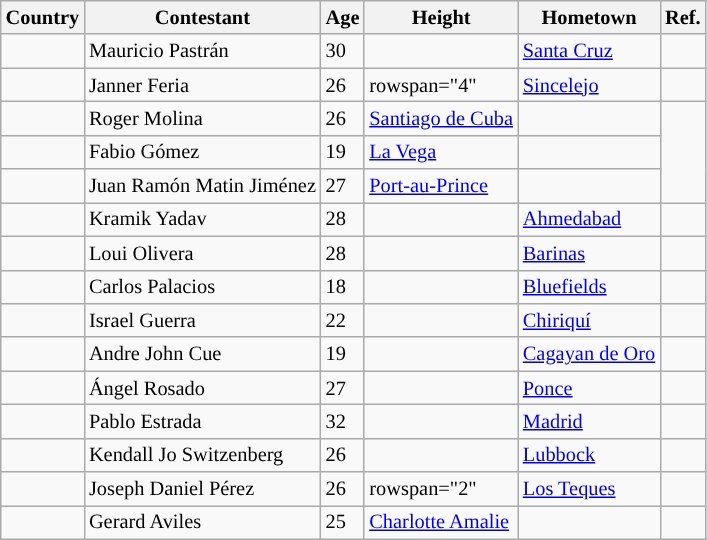<table class="wikitable sortable" style="font-size: 85%;">
<tr>
<th>Country</th>
<th>Contestant</th>
<th>Age</th>
<th>Height</th>
<th>Hometown</th>
<th>Ref.</th>
</tr>
<tr>
<td></td>
<td>Mauricio Pastrán</td>
<td>30</td>
<td></td>
<td><a href='#'>Santa Cruz</a></td>
<td> </td>
</tr>
<tr>
<td></td>
<td>Janner Feria</td>
<td>26</td>
<td>rowspan="4" </td>
<td><a href='#'>Sincelejo</a></td>
<td></td>
</tr>
<tr>
<td></td>
<td>Roger Molina</td>
<td>26</td>
<td><a href='#'>Santiago de Cuba</a></td>
<td></td>
</tr>
<tr>
<td></td>
<td>Fabio Gómez</td>
<td>19</td>
<td><a href='#'>La Vega</a></td>
<td></td>
</tr>
<tr>
<td></td>
<td>Juan Ramón Matin Jiménez</td>
<td>27</td>
<td><a href='#'>Port-au-Prince</a></td>
<td></td>
</tr>
<tr>
<td></td>
<td>Kramik Yadav</td>
<td>28</td>
<td></td>
<td><a href='#'>Ahmedabad</a></td>
<td></td>
</tr>
<tr>
<td></td>
<td>Loui Olivera</td>
<td>28</td>
<td></td>
<td><a href='#'>Barinas</a></td>
<td></td>
</tr>
<tr>
<td></td>
<td>Carlos Palacios</td>
<td>18</td>
<td></td>
<td><a href='#'>Bluefields</a></td>
<td> </td>
</tr>
<tr>
<td></td>
<td>Israel Guerra</td>
<td>22</td>
<td></td>
<td><a href='#'>Chiriquí</a></td>
<td></td>
</tr>
<tr>
<td></td>
<td>Andre John Cue</td>
<td>19</td>
<td></td>
<td><a href='#'>Cagayan de Oro</a></td>
<td></td>
</tr>
<tr>
<td></td>
<td>Ángel Rosado</td>
<td>27</td>
<td></td>
<td><a href='#'>Ponce</a></td>
<td></td>
</tr>
<tr>
<td></td>
<td>Pablo Estrada</td>
<td>32</td>
<td></td>
<td><a href='#'>Madrid</a></td>
<td></td>
</tr>
<tr>
<td></td>
<td>Kendall Jo Switzenberg</td>
<td>26</td>
<td></td>
<td><a href='#'>Lubbock</a></td>
<td></td>
</tr>
<tr>
<td></td>
<td>Joseph Daniel Pérez</td>
<td>26</td>
<td>rowspan="2" </td>
<td><a href='#'>Los Teques</a></td>
<td></td>
</tr>
<tr>
<td></td>
<td>Gerard Aviles</td>
<td>25</td>
<td><a href='#'>Charlotte Amalie</a></td>
<td></td>
</tr>
</table>
